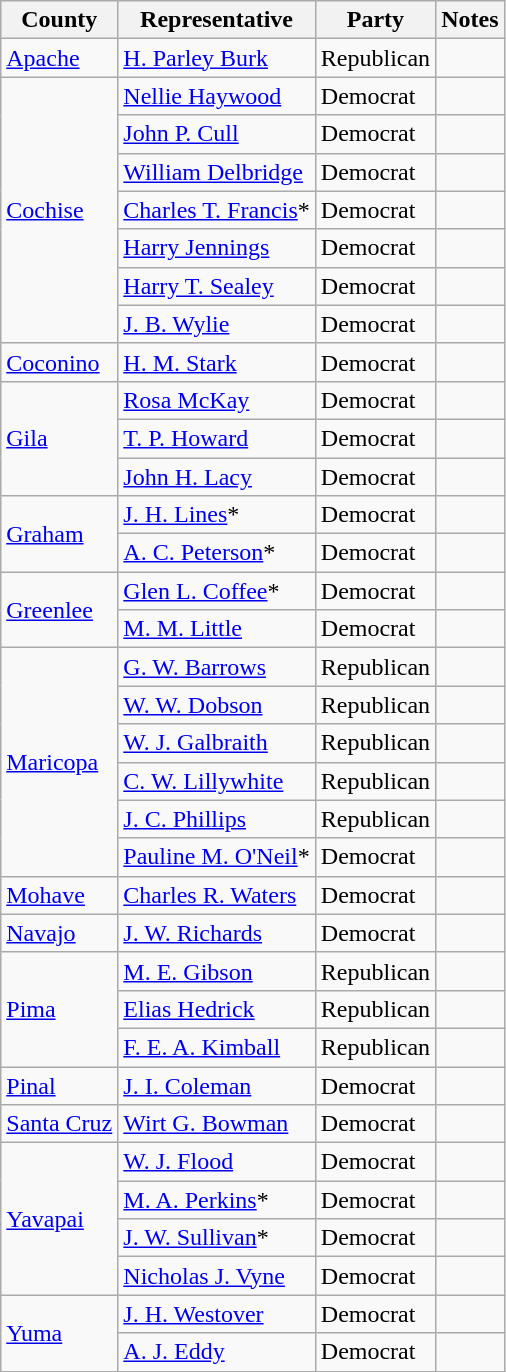<table class=wikitable>
<tr>
<th>County</th>
<th>Representative</th>
<th>Party</th>
<th>Notes</th>
</tr>
<tr>
<td><a href='#'>Apache</a></td>
<td><a href='#'>H. Parley Burk</a></td>
<td>Republican</td>
<td></td>
</tr>
<tr>
<td rowspan="7"><a href='#'>Cochise</a></td>
<td><a href='#'>Nellie Haywood</a></td>
<td>Democrat</td>
<td></td>
</tr>
<tr>
<td><a href='#'>John P. Cull</a></td>
<td>Democrat</td>
<td></td>
</tr>
<tr>
<td><a href='#'>William Delbridge</a></td>
<td>Democrat</td>
<td></td>
</tr>
<tr>
<td><a href='#'>Charles T. Francis</a>*</td>
<td>Democrat</td>
<td></td>
</tr>
<tr>
<td><a href='#'>Harry Jennings</a></td>
<td>Democrat</td>
<td></td>
</tr>
<tr>
<td><a href='#'>Harry T. Sealey</a></td>
<td>Democrat</td>
<td></td>
</tr>
<tr>
<td><a href='#'>J. B. Wylie</a></td>
<td>Democrat</td>
<td></td>
</tr>
<tr>
<td><a href='#'>Coconino</a></td>
<td><a href='#'>H. M. Stark</a></td>
<td>Democrat</td>
<td></td>
</tr>
<tr>
<td rowspan="3"><a href='#'>Gila</a></td>
<td><a href='#'>Rosa McKay</a></td>
<td>Democrat</td>
<td></td>
</tr>
<tr>
<td><a href='#'>T. P. Howard</a></td>
<td>Democrat</td>
<td></td>
</tr>
<tr>
<td><a href='#'>John H. Lacy</a></td>
<td>Democrat</td>
<td></td>
</tr>
<tr>
<td rowspan="2"><a href='#'>Graham</a></td>
<td><a href='#'>J. H. Lines</a>*</td>
<td>Democrat</td>
<td></td>
</tr>
<tr>
<td><a href='#'>A. C. Peterson</a>*</td>
<td>Democrat</td>
<td></td>
</tr>
<tr>
<td rowspan="2"><a href='#'>Greenlee</a></td>
<td><a href='#'>Glen L. Coffee</a>*</td>
<td>Democrat</td>
<td></td>
</tr>
<tr>
<td><a href='#'>M. M. Little</a></td>
<td>Democrat</td>
<td></td>
</tr>
<tr>
<td rowspan="6"><a href='#'>Maricopa</a></td>
<td><a href='#'>G. W. Barrows</a></td>
<td>Republican</td>
<td></td>
</tr>
<tr>
<td><a href='#'>W. W. Dobson</a></td>
<td>Republican</td>
<td></td>
</tr>
<tr>
<td><a href='#'>W. J. Galbraith</a></td>
<td>Republican</td>
<td></td>
</tr>
<tr>
<td><a href='#'>C. W. Lillywhite</a></td>
<td>Republican</td>
<td></td>
</tr>
<tr>
<td><a href='#'>J. C. Phillips</a></td>
<td>Republican</td>
<td></td>
</tr>
<tr>
<td><a href='#'>Pauline M. O'Neil</a>*</td>
<td>Democrat</td>
<td></td>
</tr>
<tr>
<td><a href='#'>Mohave</a></td>
<td><a href='#'>Charles R. Waters</a></td>
<td>Democrat</td>
<td></td>
</tr>
<tr>
<td><a href='#'>Navajo</a></td>
<td><a href='#'>J. W. Richards</a></td>
<td>Democrat</td>
<td></td>
</tr>
<tr>
<td rowspan="3"><a href='#'>Pima</a></td>
<td><a href='#'>M. E. Gibson</a></td>
<td>Republican</td>
<td></td>
</tr>
<tr>
<td><a href='#'>Elias Hedrick</a></td>
<td>Republican</td>
<td></td>
</tr>
<tr>
<td><a href='#'>F. E. A. Kimball</a></td>
<td>Republican</td>
<td></td>
</tr>
<tr>
<td><a href='#'>Pinal</a></td>
<td><a href='#'>J. I. Coleman</a></td>
<td>Democrat</td>
<td></td>
</tr>
<tr>
<td><a href='#'>Santa Cruz</a></td>
<td><a href='#'>Wirt G. Bowman</a></td>
<td>Democrat</td>
<td></td>
</tr>
<tr>
<td rowspan="4"><a href='#'>Yavapai</a></td>
<td><a href='#'>W. J. Flood</a></td>
<td>Democrat</td>
<td></td>
</tr>
<tr>
<td><a href='#'>M. A. Perkins</a>*</td>
<td>Democrat</td>
<td></td>
</tr>
<tr>
<td><a href='#'>J. W. Sullivan</a>*</td>
<td>Democrat</td>
<td></td>
</tr>
<tr>
<td><a href='#'>Nicholas J. Vyne</a></td>
<td>Democrat</td>
<td></td>
</tr>
<tr>
<td rowspan="2"><a href='#'>Yuma</a></td>
<td><a href='#'>J. H. Westover</a></td>
<td>Democrat</td>
<td></td>
</tr>
<tr>
<td><a href='#'>A. J. Eddy</a></td>
<td>Democrat</td>
<td></td>
</tr>
<tr>
</tr>
</table>
